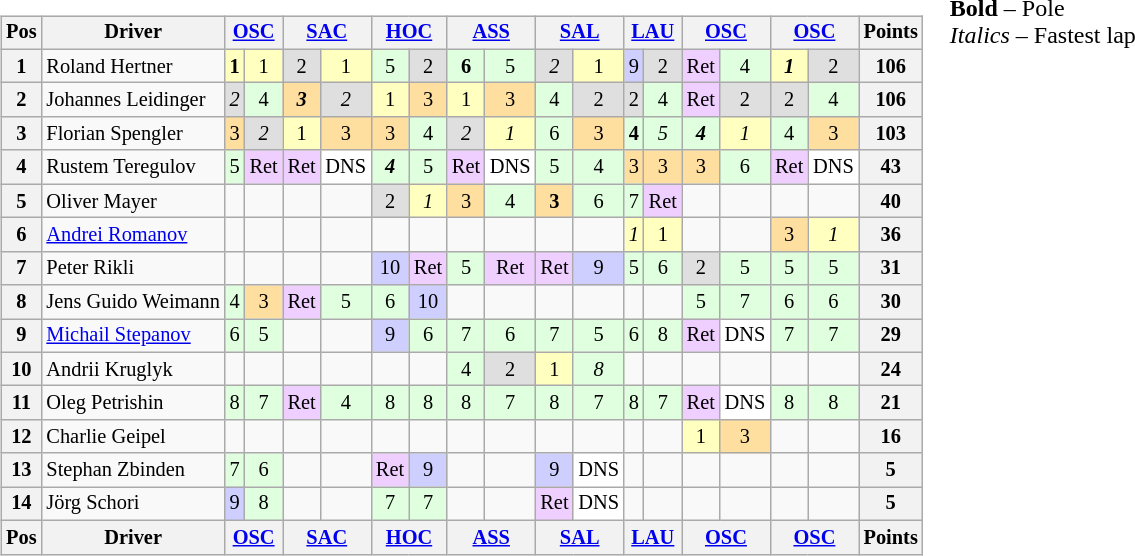<table>
<tr>
<td><br><table class="wikitable" style="font-size:85%; text-align:center">
<tr style="background:#f9f9f9" valign="top">
<th valign="middle">Pos</th>
<th valign="middle">Driver</th>
<th colspan=2><a href='#'>OSC</a><br></th>
<th colspan=2><a href='#'>SAC</a><br></th>
<th colspan=2><a href='#'>HOC</a><br></th>
<th colspan=2><a href='#'>ASS</a><br></th>
<th colspan=2><a href='#'>SAL</a><br></th>
<th colspan=2><a href='#'>LAU</a><br></th>
<th colspan=2><a href='#'>OSC</a><br></th>
<th colspan=2><a href='#'>OSC</a><br></th>
<th valign="middle">Points</th>
</tr>
<tr>
<th>1</th>
<td align="left"> Roland Hertner</td>
<td style="background:#FFFFBF;"><strong>1</strong></td>
<td style="background:#FFFFBF;">1</td>
<td style="background:#DFDFDF;">2</td>
<td style="background:#FFFFBF;">1</td>
<td style="background:#DFFFDF;">5</td>
<td style="background:#DFDFDF;">2</td>
<td style="background:#DFFFDF;"><strong>6</strong></td>
<td style="background:#DFFFDF;">5</td>
<td style="background:#DFDFDF;"><em>2</em></td>
<td style="background:#FFFFBF;">1</td>
<td style="background:#CFCFFF;">9</td>
<td style="background:#DFDFDF;">2</td>
<td style="background:#EFCFFF;">Ret</td>
<td style="background:#DFFFDF;">4</td>
<td style="background:#FFFFBF;"><strong><em>1</em></strong></td>
<td style="background:#DFDFDF;">2</td>
<th>106</th>
</tr>
<tr>
<th>2</th>
<td align="left"> Johannes Leidinger</td>
<td style="background:#DFDFDF;"><em>2</em></td>
<td style="background:#DFFFDF;">4</td>
<td style="background:#FFDF9F;"><strong><em>3</em></strong></td>
<td style="background:#DFDFDF;"><em>2</em></td>
<td style="background:#FFFFBF;">1</td>
<td style="background:#FFDF9F;">3</td>
<td style="background:#FFFFBF;">1</td>
<td style="background:#FFDF9F;">3</td>
<td style="background:#DFFFDF;">4</td>
<td style="background:#DFDFDF;">2</td>
<td style="background:#DFDFDF;">2</td>
<td style="background:#DFFFDF;">4</td>
<td style="background:#EFCFFF;">Ret</td>
<td style="background:#DFDFDF;">2</td>
<td style="background:#DFDFDF;">2</td>
<td style="background:#DFFFDF;">4</td>
<th>106</th>
</tr>
<tr>
<th>3</th>
<td align="left"> Florian Spengler</td>
<td style="background:#FFDF9F;">3</td>
<td style="background:#DFDFDF;"><em>2</em></td>
<td style="background:#FFFFBF;">1</td>
<td style="background:#FFDF9F;">3</td>
<td style="background:#FFDF9F;">3</td>
<td style="background:#DFFFDF;">4</td>
<td style="background:#DFDFDF;"><em>2</em></td>
<td style="background:#FFFFBF;"><em>1</em></td>
<td style="background:#DFFFDF;">6</td>
<td style="background:#FFDF9F;">3</td>
<td style="background:#DFFFDF;"><strong>4</strong></td>
<td style="background:#DFFFDF;"><em>5</em></td>
<td style="background:#DFFFDF;"><strong><em>4</em></strong></td>
<td style="background:#FFFFBF;"><em>1</em></td>
<td style="background:#DFFFDF;">4</td>
<td style="background:#FFDF9F;">3</td>
<th>103</th>
</tr>
<tr>
<th>4</th>
<td align="left"> Rustem Teregulov</td>
<td style="background:#DFFFDF;">5</td>
<td style="background:#EFCFFF;">Ret</td>
<td style="background:#EFCFFF;">Ret</td>
<td style="background:#FFFFFF;">DNS</td>
<td style="background:#DFFFDF;"><strong><em>4</em></strong></td>
<td style="background:#DFFFDF;">5</td>
<td style="background:#EFCFFF;">Ret</td>
<td style="background:#FFFFFF;">DNS</td>
<td style="background:#DFFFDF;">5</td>
<td style="background:#DFFFDF;">4</td>
<td style="background:#FFDF9F;">3</td>
<td style="background:#FFDF9F;">3</td>
<td style="background:#FFDF9F;">3</td>
<td style="background:#DFFFDF;">6</td>
<td style="background:#EFCFFF;">Ret</td>
<td style="background:#FFFFFF;">DNS</td>
<th>43</th>
</tr>
<tr>
<th>5</th>
<td align="left"> Oliver Mayer</td>
<td></td>
<td></td>
<td></td>
<td></td>
<td style="background:#DFDFDF;">2</td>
<td style="background:#FFFFBF;"><em>1</em></td>
<td style="background:#FFDF9F;">3</td>
<td style="background:#DFFFDF;">4</td>
<td style="background:#FFDF9F;"><strong>3</strong></td>
<td style="background:#DFFFDF;">6</td>
<td style="background:#DFFFDF;">7</td>
<td style="background:#EFCFFF;">Ret</td>
<td></td>
<td></td>
<td></td>
<td></td>
<th>40</th>
</tr>
<tr>
<th>6</th>
<td align="left"> <a href='#'>Andrei Romanov</a></td>
<td></td>
<td></td>
<td></td>
<td></td>
<td></td>
<td></td>
<td></td>
<td></td>
<td></td>
<td></td>
<td style="background:#FFFFBF;"><em>1</em></td>
<td style="background:#FFFFBF;">1</td>
<td></td>
<td></td>
<td style="background:#FFDF9F;">3</td>
<td style="background:#FFFFBF;"><em>1</em></td>
<th>36</th>
</tr>
<tr>
<th>7</th>
<td align="left"> Peter Rikli</td>
<td></td>
<td></td>
<td></td>
<td></td>
<td style="background:#CFCFFF;">10</td>
<td style="background:#EFCFFF;">Ret</td>
<td style="background:#DFFFDF;">5</td>
<td style="background:#EFCFFF;">Ret</td>
<td style="background:#EFCFFF;">Ret</td>
<td style="background:#CFCFFF;">9</td>
<td style="background:#DFFFDF;">5</td>
<td style="background:#DFFFDF;">6</td>
<td style="background:#DFDFDF;">2</td>
<td style="background:#DFFFDF;">5</td>
<td style="background:#DFFFDF;">5</td>
<td style="background:#DFFFDF;">5</td>
<th>31</th>
</tr>
<tr>
<th>8</th>
<td align="left"> Jens Guido Weimann</td>
<td style="background:#DFFFDF;">4</td>
<td style="background:#FFDF9F;">3</td>
<td style="background:#EFCFFF;">Ret</td>
<td style="background:#DFFFDF;">5</td>
<td style="background:#DFFFDF;">6</td>
<td style="background:#CFCFFF;">10</td>
<td></td>
<td></td>
<td></td>
<td></td>
<td></td>
<td></td>
<td style="background:#DFFFDF;">5</td>
<td style="background:#DFFFDF;">7</td>
<td style="background:#DFFFDF;">6</td>
<td style="background:#DFFFDF;">6</td>
<th>30</th>
</tr>
<tr>
<th>9</th>
<td align="left"> <a href='#'>Michail Stepanov</a></td>
<td style="background:#DFFFDF;">6</td>
<td style="background:#DFFFDF;">5</td>
<td></td>
<td></td>
<td style="background:#CFCFFF;">9</td>
<td style="background:#DFFFDF;">6</td>
<td style="background:#DFFFDF;">7</td>
<td style="background:#DFFFDF;">6</td>
<td style="background:#DFFFDF;">7</td>
<td style="background:#DFFFDF;">5</td>
<td style="background:#DFFFDF;">6</td>
<td style="background:#DFFFDF;">8</td>
<td style="background:#EFCFFF;">Ret</td>
<td style="background:#FFFFFF;">DNS</td>
<td style="background:#DFFFDF;">7</td>
<td style="background:#DFFFDF;">7</td>
<th>29</th>
</tr>
<tr>
<th>10</th>
<td align="left"> Andrii Kruglyk</td>
<td></td>
<td></td>
<td></td>
<td></td>
<td></td>
<td></td>
<td style="background:#DFFFDF;">4</td>
<td style="background:#DFDFDF;">2</td>
<td style="background:#FFFFBF;">1</td>
<td style="background:#DFFFDF;"><em>8</em></td>
<td></td>
<td></td>
<td></td>
<td></td>
<td></td>
<td></td>
<th>24</th>
</tr>
<tr>
<th>11</th>
<td align="left"> Oleg Petrishin</td>
<td style="background:#DFFFDF;">8</td>
<td style="background:#DFFFDF;">7</td>
<td style="background:#EFCFFF;">Ret</td>
<td style="background:#DFFFDF;">4</td>
<td style="background:#DFFFDF;">8</td>
<td style="background:#DFFFDF;">8</td>
<td style="background:#DFFFDF;">8</td>
<td style="background:#DFFFDF;">7</td>
<td style="background:#DFFFDF;">8</td>
<td style="background:#DFFFDF;">7</td>
<td style="background:#DFFFDF;">8</td>
<td style="background:#DFFFDF;">7</td>
<td style="background:#EFCFFF;">Ret</td>
<td style="background:#FFFFFF;">DNS</td>
<td style="background:#DFFFDF;">8</td>
<td style="background:#DFFFDF;">8</td>
<th>21</th>
</tr>
<tr>
<th>12</th>
<td align="left"> Charlie Geipel</td>
<td></td>
<td></td>
<td></td>
<td></td>
<td></td>
<td></td>
<td></td>
<td></td>
<td></td>
<td></td>
<td></td>
<td></td>
<td style="background:#FFFFBF;">1</td>
<td style="background:#FFDF9F;">3</td>
<td></td>
<td></td>
<th>16</th>
</tr>
<tr>
<th>13</th>
<td align="left"> Stephan Zbinden</td>
<td style="background:#DFFFDF;">7</td>
<td style="background:#DFFFDF;">6</td>
<td></td>
<td></td>
<td style="background:#EFCFFF;">Ret</td>
<td style="background:#CFCFFF;">9</td>
<td></td>
<td></td>
<td style="background:#CFCFFF;">9</td>
<td style="background:#FFFFFF;">DNS</td>
<td></td>
<td></td>
<td></td>
<td></td>
<td></td>
<td></td>
<th>5</th>
</tr>
<tr>
<th>14</th>
<td align="left"> Jörg Schori</td>
<td style="background:#CFCFFF;">9</td>
<td style="background:#DFFFDF;">8</td>
<td></td>
<td></td>
<td style="background:#DFFFDF;">7</td>
<td style="background:#DFFFDF;">7</td>
<td></td>
<td></td>
<td style="background:#EFCFFF;">Ret</td>
<td style="background:#FFFFFF;">DNS</td>
<td></td>
<td></td>
<td></td>
<td></td>
<td></td>
<td></td>
<th>5</th>
</tr>
<tr>
<th valign="middle">Pos</th>
<th valign="middle">Driver</th>
<th colspan=2><a href='#'>OSC</a><br></th>
<th colspan=2><a href='#'>SAC</a><br></th>
<th colspan=2><a href='#'>HOC</a><br></th>
<th colspan=2><a href='#'>ASS</a><br></th>
<th colspan=2><a href='#'>SAL</a><br></th>
<th colspan=2><a href='#'>LAU</a><br></th>
<th colspan=2><a href='#'>OSC</a><br></th>
<th colspan=2><a href='#'>OSC</a><br></th>
<th valign="middle">Points</th>
</tr>
</table>
</td>
<td valign="top"><br>
<span><strong>Bold</strong> – Pole<br>
<em>Italics</em> – Fastest lap</span></td>
</tr>
</table>
